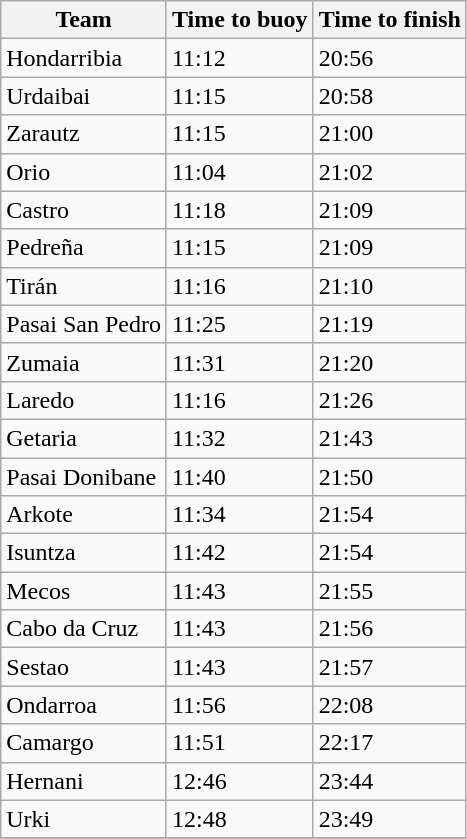<table class="wikitable">
<tr>
<th>Team</th>
<th>Time to buoy</th>
<th>Time to finish</th>
</tr>
<tr>
<td>Hondarribia</td>
<td>11:12</td>
<td>20:56</td>
</tr>
<tr>
<td>Urdaibai</td>
<td>11:15</td>
<td>20:58</td>
</tr>
<tr>
<td>Zarautz</td>
<td>11:15</td>
<td>21:00</td>
</tr>
<tr>
<td>Orio</td>
<td>11:04</td>
<td>21:02</td>
</tr>
<tr>
<td>Castro</td>
<td>11:18</td>
<td>21:09</td>
</tr>
<tr>
<td>Pedreña</td>
<td>11:15</td>
<td>21:09</td>
</tr>
<tr>
<td>Tirán</td>
<td>11:16</td>
<td>21:10</td>
</tr>
<tr>
<td>Pasai San Pedro</td>
<td>11:25</td>
<td>21:19</td>
</tr>
<tr>
<td>Zumaia</td>
<td>11:31</td>
<td>21:20</td>
</tr>
<tr>
<td>Laredo</td>
<td>11:16</td>
<td>21:26</td>
</tr>
<tr>
<td>Getaria</td>
<td>11:32</td>
<td>21:43</td>
</tr>
<tr>
<td>Pasai Donibane</td>
<td>11:40</td>
<td>21:50</td>
</tr>
<tr>
<td>Arkote</td>
<td>11:34</td>
<td>21:54</td>
</tr>
<tr>
<td>Isuntza</td>
<td>11:42</td>
<td>21:54</td>
</tr>
<tr>
<td>Mecos</td>
<td>11:43</td>
<td>21:55</td>
</tr>
<tr>
<td>Cabo da Cruz</td>
<td>11:43</td>
<td>21:56</td>
</tr>
<tr>
<td>Sestao</td>
<td>11:43</td>
<td>21:57</td>
</tr>
<tr>
<td>Ondarroa</td>
<td>11:56</td>
<td>22:08</td>
</tr>
<tr>
<td>Camargo</td>
<td>11:51</td>
<td>22:17</td>
</tr>
<tr>
<td>Hernani</td>
<td>12:46</td>
<td>23:44</td>
</tr>
<tr>
<td>Urki</td>
<td>12:48</td>
<td>23:49</td>
</tr>
<tr>
</tr>
</table>
